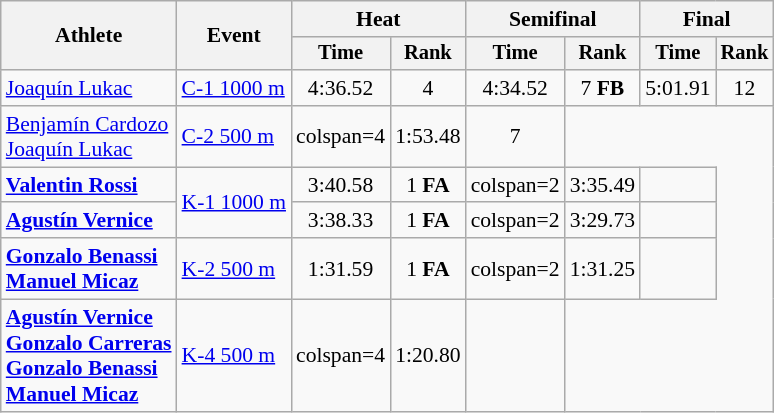<table class=wikitable style=font-size:90%;text-align:center>
<tr>
<th rowspan=2>Athlete</th>
<th rowspan=2>Event</th>
<th colspan=2>Heat</th>
<th colspan=2>Semifinal</th>
<th colspan=2>Final</th>
</tr>
<tr style=font-size:95%>
<th>Time</th>
<th>Rank</th>
<th>Time</th>
<th>Rank</th>
<th>Time</th>
<th>Rank</th>
</tr>
<tr>
<td align=left><a href='#'>Joaquín Lukac</a></td>
<td align=left><a href='#'>C-1 1000 m</a></td>
<td>4:36.52</td>
<td>4</td>
<td>4:34.52</td>
<td>7 <strong>FB</strong></td>
<td>5:01.91</td>
<td>12</td>
</tr>
<tr>
<td align=left><a href='#'>Benjamín Cardozo</a><br><a href='#'>Joaquín Lukac</a></td>
<td align=left><a href='#'>C-2 500 m</a></td>
<td>colspan=4 </td>
<td>1:53.48</td>
<td>7</td>
</tr>
<tr>
<td align=left><strong><a href='#'>Valentin Rossi</a></strong></td>
<td align=left rowspan=2><a href='#'>K-1 1000 m</a></td>
<td>3:40.58</td>
<td>1 <strong>FA</strong></td>
<td>colspan=2 </td>
<td>3:35.49</td>
<td></td>
</tr>
<tr>
<td align=left><strong><a href='#'>Agustín Vernice</a></strong></td>
<td>3:38.33</td>
<td>1 <strong>FA</strong></td>
<td>colspan=2 </td>
<td>3:29.73</td>
<td></td>
</tr>
<tr>
<td align=left><strong><a href='#'>Gonzalo Benassi</a><br><a href='#'>Manuel Micaz</a></strong></td>
<td align=left><a href='#'>K-2 500 m</a></td>
<td>1:31.59</td>
<td>1 <strong>FA</strong></td>
<td>colspan=2 </td>
<td>1:31.25</td>
<td></td>
</tr>
<tr>
<td align=left><strong><a href='#'>Agustín Vernice</a><br><a href='#'>Gonzalo Carreras</a><br><a href='#'>Gonzalo Benassi</a><br><a href='#'>Manuel Micaz</a></strong></td>
<td align=left><a href='#'>K-4 500 m</a></td>
<td>colspan=4 </td>
<td>1:20.80</td>
<td></td>
</tr>
</table>
